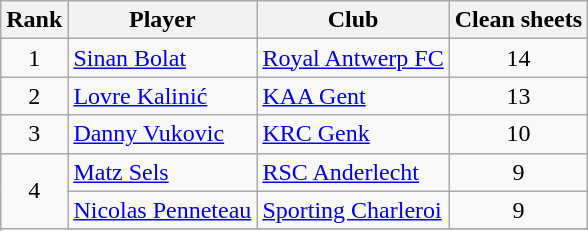<table class="wikitable" style="text-align:center">
<tr>
<th>Rank</th>
<th>Player</th>
<th>Club</th>
<th>Clean sheets</th>
</tr>
<tr>
<td>1</td>
<td align="left"> <a href='#'>Sinan Bolat</a></td>
<td align="left"><a href='#'>Royal Antwerp FC</a></td>
<td>14</td>
</tr>
<tr>
<td>2</td>
<td align="left"> <a href='#'>Lovre Kalinić</a></td>
<td align="left"><a href='#'>KAA Gent</a></td>
<td>13</td>
</tr>
<tr>
<td>3</td>
<td align="left"> <a href='#'>Danny Vukovic</a></td>
<td align="left"><a href='#'>KRC Genk</a></td>
<td>10</td>
</tr>
<tr>
<td rowspan=3>4</td>
<td align="left"> <a href='#'>Matz Sels</a></td>
<td align="left"><a href='#'>RSC Anderlecht</a></td>
<td>9</td>
</tr>
<tr>
<td align="left"> <a href='#'>Nicolas Penneteau</a></td>
<td align="left"><a href='#'>Sporting Charleroi</a></td>
<td>9</td>
</tr>
<tr>
</tr>
</table>
